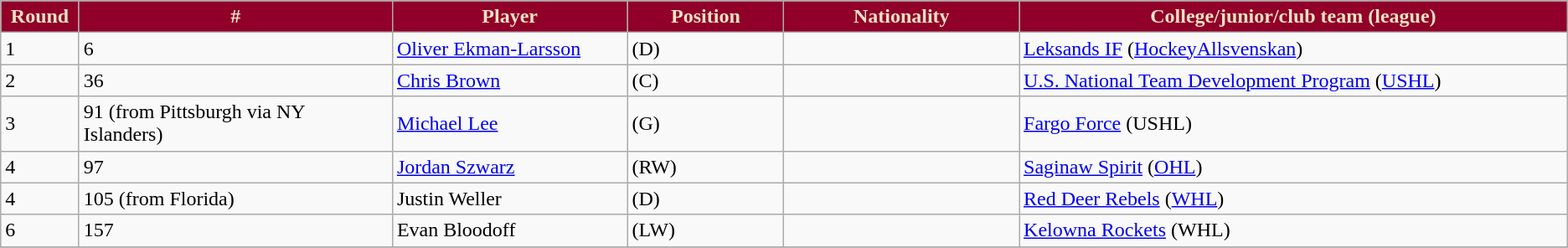<table class="wikitable">
<tr>
<th style="background:#900028; color:#EEE1C5" width="5.0%">Round</th>
<th style="background:#900028; color:#EEE1C5" width="20.0%">#</th>
<th style="background:#900028; color:#EEE1C5" width="15.0%">Player</th>
<th style="background:#900028; color:#EEE1C5" width="10.0%">Position</th>
<th style="background:#900028; color:#EEE1C5" width="15.0%">Nationality</th>
<th style="background:#900028; color:#EEE1C5" width="55.0%">College/junior/club team (league)</th>
</tr>
<tr>
<td>1</td>
<td>6</td>
<td><a href='#'>Oliver Ekman-Larsson</a></td>
<td>(D)</td>
<td></td>
<td><a href='#'>Leksands IF</a> (<a href='#'>HockeyAllsvenskan</a>)</td>
</tr>
<tr>
<td>2</td>
<td>36</td>
<td><a href='#'>Chris Brown</a></td>
<td>(C)</td>
<td></td>
<td><a href='#'>U.S. National Team Development Program</a> (<a href='#'>USHL</a>)</td>
</tr>
<tr>
<td>3</td>
<td>91 (from Pittsburgh via NY Islanders)</td>
<td><a href='#'>Michael Lee</a></td>
<td>(G)</td>
<td></td>
<td><a href='#'>Fargo Force</a> (USHL)</td>
</tr>
<tr>
<td>4</td>
<td>97</td>
<td><a href='#'>Jordan Szwarz</a></td>
<td>(RW)</td>
<td></td>
<td><a href='#'>Saginaw Spirit</a> (<a href='#'>OHL</a>)</td>
</tr>
<tr>
<td>4</td>
<td>105 (from Florida)</td>
<td>Justin Weller</td>
<td>(D)</td>
<td></td>
<td><a href='#'>Red Deer Rebels</a> (<a href='#'>WHL</a>)</td>
</tr>
<tr>
<td>6</td>
<td>157</td>
<td>Evan Bloodoff</td>
<td>(LW)</td>
<td></td>
<td><a href='#'>Kelowna Rockets</a> (WHL)</td>
</tr>
<tr>
</tr>
</table>
